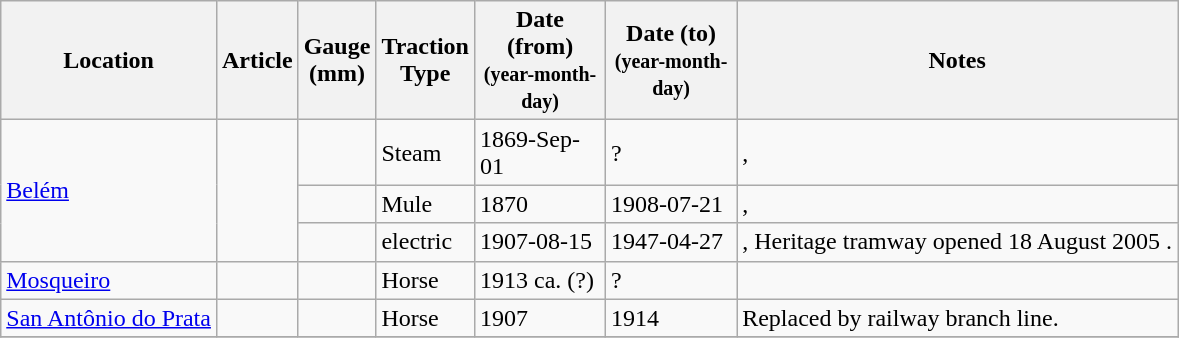<table class="wikitable sortable">
<tr>
<th>Location</th>
<th>Article</th>
<th>Gauge<br> (mm)</th>
<th>Traction<br>Type</th>
<th width=80px>Date (from)<br><small>(year-month-day)</small></th>
<th width=80px>Date (to)<br><small>(year-month-day)</small></th>
<th>Notes</th>
</tr>
<tr>
<td rowspan="3"><a href='#'>Belém</a></td>
<td rowspan="3"> </td>
<td align=right></td>
<td>Steam</td>
<td>1869-Sep-01</td>
<td>?</td>
<td>, </td>
</tr>
<tr>
<td align=right></td>
<td>Mule</td>
<td>1870</td>
<td>1908-07-21</td>
<td>, </td>
</tr>
<tr>
<td align=right></td>
<td>electric</td>
<td>1907-08-15</td>
<td>1947-04-27</td>
<td>,  Heritage tramway opened 18 August 2005 .</td>
</tr>
<tr>
<td><a href='#'>Mosqueiro</a></td>
<td> </td>
<td align=right></td>
<td>Horse</td>
<td>1913 ca. (?)</td>
<td>?</td>
<td></td>
</tr>
<tr>
<td><a href='#'>San Antônio do Prata</a></td>
<td> </td>
<td align=right></td>
<td>Horse</td>
<td>1907</td>
<td>1914</td>
<td> Replaced by railway branch line.</td>
</tr>
<tr>
</tr>
</table>
